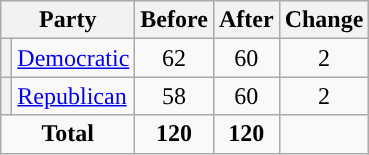<table class="wikitable" style="text-align:center;">
<tr>
<th colspan="2">Party</th>
<th>Before</th>
<th>After</th>
<th>Change</th>
</tr>
<tr>
<th style="background-color:"></th>
<td style="text-align:left;"><a href='#'>Democratic</a></td>
<td>62</td>
<td>60</td>
<td> 2</td>
</tr>
<tr>
<th style="background-color:"></th>
<td style="text-align:left;"><a href='#'>Republican</a></td>
<td>58</td>
<td>60</td>
<td> 2</td>
</tr>
<tr>
<td colspan="2"><strong>Total</strong></td>
<td><strong>120</strong></td>
<td><strong>120</strong></td>
<td></td>
</tr>
</table>
